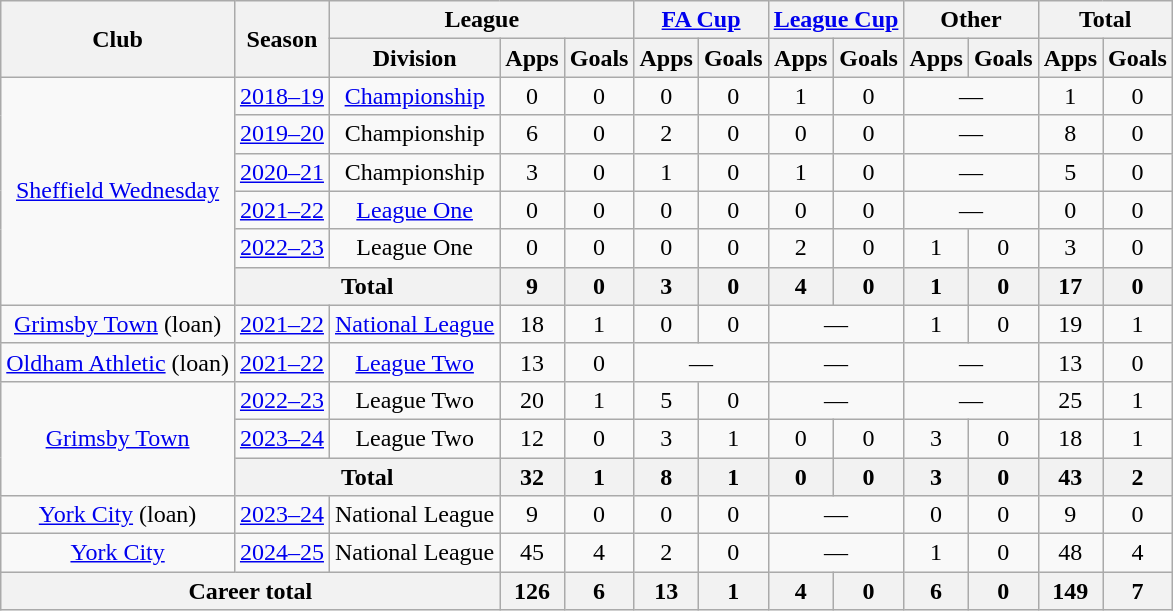<table class=wikitable style="text-align:center">
<tr>
<th rowspan=2>Club</th>
<th rowspan=2>Season</th>
<th colspan=3>League</th>
<th colspan=2><a href='#'>FA Cup</a></th>
<th colspan=2><a href='#'>League Cup</a></th>
<th colspan=2>Other</th>
<th colspan=2>Total</th>
</tr>
<tr>
<th>Division</th>
<th>Apps</th>
<th>Goals</th>
<th>Apps</th>
<th>Goals</th>
<th>Apps</th>
<th>Goals</th>
<th>Apps</th>
<th>Goals</th>
<th>Apps</th>
<th>Goals</th>
</tr>
<tr>
<td rowspan="6"><a href='#'>Sheffield Wednesday</a></td>
<td><a href='#'>2018–19</a></td>
<td><a href='#'>Championship</a></td>
<td>0</td>
<td>0</td>
<td>0</td>
<td>0</td>
<td>1</td>
<td>0</td>
<td colspan=2>—</td>
<td>1</td>
<td>0</td>
</tr>
<tr>
<td><a href='#'>2019–20</a></td>
<td>Championship</td>
<td>6</td>
<td>0</td>
<td>2</td>
<td>0</td>
<td>0</td>
<td>0</td>
<td colspan=2>—</td>
<td>8</td>
<td>0</td>
</tr>
<tr>
<td><a href='#'>2020–21</a></td>
<td>Championship</td>
<td>3</td>
<td>0</td>
<td>1</td>
<td>0</td>
<td>1</td>
<td>0</td>
<td colspan=2>—</td>
<td>5</td>
<td>0</td>
</tr>
<tr>
<td><a href='#'>2021–22</a></td>
<td><a href='#'>League One</a></td>
<td>0</td>
<td>0</td>
<td>0</td>
<td>0</td>
<td>0</td>
<td>0</td>
<td colspan=2>—</td>
<td>0</td>
<td>0</td>
</tr>
<tr>
<td><a href='#'>2022–23</a></td>
<td>League One</td>
<td>0</td>
<td>0</td>
<td>0</td>
<td>0</td>
<td>2</td>
<td>0</td>
<td>1</td>
<td>0</td>
<td>3</td>
<td>0</td>
</tr>
<tr>
<th colspan=2>Total</th>
<th>9</th>
<th>0</th>
<th>3</th>
<th>0</th>
<th>4</th>
<th>0</th>
<th>1</th>
<th>0</th>
<th>17</th>
<th>0</th>
</tr>
<tr>
<td><a href='#'>Grimsby Town</a> (loan)</td>
<td><a href='#'>2021–22</a></td>
<td><a href='#'>National League</a></td>
<td>18</td>
<td>1</td>
<td>0</td>
<td>0</td>
<td colspan=2>—</td>
<td>1</td>
<td>0</td>
<td>19</td>
<td>1</td>
</tr>
<tr>
<td><a href='#'>Oldham Athletic</a> (loan)</td>
<td><a href='#'>2021–22</a></td>
<td><a href='#'>League Two</a></td>
<td>13</td>
<td>0</td>
<td colspan=2>—</td>
<td colspan=2>—</td>
<td colspan=2>—</td>
<td>13</td>
<td>0</td>
</tr>
<tr>
<td rowspan="3"><a href='#'>Grimsby Town</a></td>
<td><a href='#'>2022–23</a></td>
<td>League Two</td>
<td>20</td>
<td>1</td>
<td>5</td>
<td>0</td>
<td colspan=2>—</td>
<td colspan=2>—</td>
<td>25</td>
<td>1</td>
</tr>
<tr>
<td><a href='#'>2023–24</a></td>
<td>League Two</td>
<td>12</td>
<td>0</td>
<td>3</td>
<td>1</td>
<td>0</td>
<td>0</td>
<td>3</td>
<td>0</td>
<td>18</td>
<td>1</td>
</tr>
<tr>
<th colspan=2>Total</th>
<th>32</th>
<th>1</th>
<th>8</th>
<th>1</th>
<th>0</th>
<th>0</th>
<th>3</th>
<th>0</th>
<th>43</th>
<th>2</th>
</tr>
<tr>
<td><a href='#'>York City</a> (loan)</td>
<td><a href='#'>2023–24</a></td>
<td>National League</td>
<td>9</td>
<td>0</td>
<td>0</td>
<td>0</td>
<td colspan=2>—</td>
<td>0</td>
<td>0</td>
<td>9</td>
<td>0</td>
</tr>
<tr>
<td><a href='#'>York City</a></td>
<td><a href='#'>2024–25</a></td>
<td>National League</td>
<td>45</td>
<td>4</td>
<td>2</td>
<td>0</td>
<td colspan=2>—</td>
<td>1</td>
<td>0</td>
<td>48</td>
<td>4</td>
</tr>
<tr>
<th colspan=3>Career total</th>
<th>126</th>
<th>6</th>
<th>13</th>
<th>1</th>
<th>4</th>
<th>0</th>
<th>6</th>
<th>0</th>
<th>149</th>
<th>7</th>
</tr>
</table>
